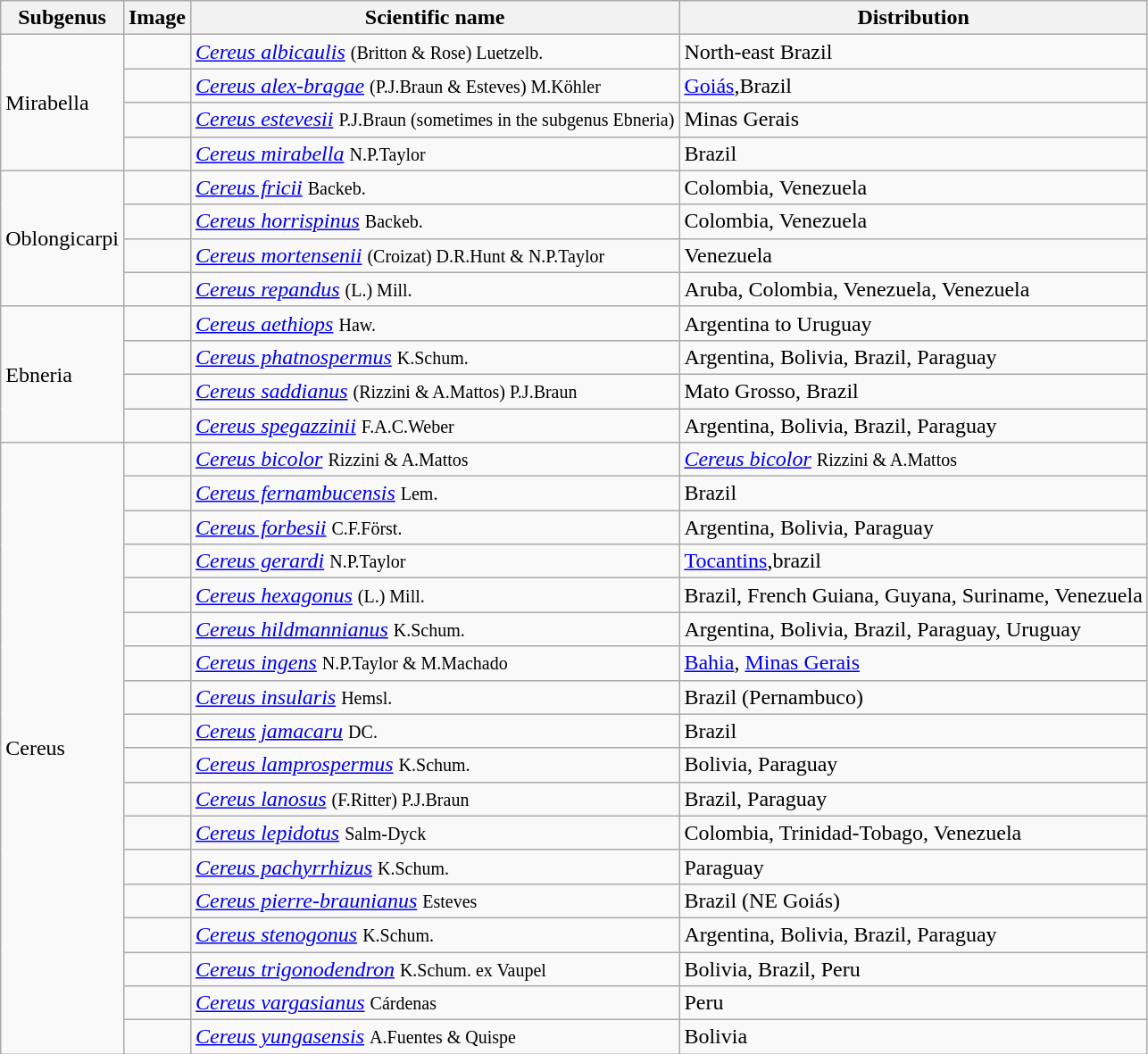<table class="wikitable">
<tr>
<th>Subgenus</th>
<th>Image</th>
<th>Scientific name</th>
<th>Distribution</th>
</tr>
<tr>
<td rowspan="4">Mirabella</td>
<td></td>
<td><em><a href='#'>Cereus albicaulis</a></em> <small>(Britton & Rose) Luetzelb.</small></td>
<td>North-east Brazil</td>
</tr>
<tr>
<td></td>
<td><em><a href='#'>Cereus alex-bragae</a></em> <small>(P.J.Braun & Esteves) M.Köhler</small></td>
<td><a href='#'>Goiás</a>,Brazil</td>
</tr>
<tr>
<td></td>
<td><em><a href='#'>Cereus estevesii</a></em> <small>P.J.Braun (sometimes in the subgenus Ebneria)</small></td>
<td>Minas Gerais</td>
</tr>
<tr>
<td></td>
<td><em><a href='#'>Cereus mirabella</a></em> <small>N.P.Taylor</small></td>
<td>Brazil</td>
</tr>
<tr>
<td rowspan="4">Oblongicarpi</td>
<td></td>
<td><em><a href='#'>Cereus fricii</a></em> <small>Backeb.</small></td>
<td>Colombia, Venezuela</td>
</tr>
<tr>
<td></td>
<td><em><a href='#'>Cereus horrispinus</a></em> <small>Backeb.</small></td>
<td>Colombia, Venezuela</td>
</tr>
<tr>
<td></td>
<td><em><a href='#'>Cereus mortensenii</a></em> <small>(Croizat) D.R.Hunt & N.P.Taylor</small></td>
<td>Venezuela</td>
</tr>
<tr>
<td></td>
<td><em><a href='#'>Cereus repandus</a></em> <small>(L.) Mill.</small></td>
<td>Aruba, Colombia, Venezuela, Venezuela</td>
</tr>
<tr>
<td rowspan="4">Ebneria</td>
<td></td>
<td><em><a href='#'>Cereus aethiops</a></em> <small>Haw.</small></td>
<td>Argentina to Uruguay</td>
</tr>
<tr>
<td></td>
<td><em><a href='#'>Cereus phatnospermus</a></em> <small>K.Schum.</small></td>
<td>Argentina, Bolivia, Brazil, Paraguay</td>
</tr>
<tr>
<td></td>
<td><em><a href='#'>Cereus saddianus</a></em> <small>(Rizzini & A.Mattos) P.J.Braun</small></td>
<td>Mato Grosso, Brazil</td>
</tr>
<tr>
<td></td>
<td><em><a href='#'>Cereus spegazzinii</a></em> <small>F.A.C.Weber</small></td>
<td>Argentina, Bolivia, Brazil, Paraguay</td>
</tr>
<tr>
<td rowspan="18">Cereus</td>
<td></td>
<td><em><a href='#'>Cereus bicolor</a></em> <small>Rizzini & A.Mattos</small></td>
<td><em><a href='#'>Cereus bicolor</a></em> <small>Rizzini & A.Mattos</small></td>
</tr>
<tr>
<td></td>
<td><em><a href='#'>Cereus fernambucensis</a></em> <small>Lem.</small></td>
<td>Brazil</td>
</tr>
<tr>
<td></td>
<td><em><a href='#'>Cereus forbesii</a></em> <small>C.F.Först.</small></td>
<td>Argentina, Bolivia, Paraguay</td>
</tr>
<tr>
<td></td>
<td><em><a href='#'>Cereus gerardi</a></em> <small>N.P.Taylor</small></td>
<td><a href='#'>Tocantins</a>,brazil</td>
</tr>
<tr>
<td></td>
<td><em><a href='#'>Cereus hexagonus</a></em> <small>(L.) Mill.</small></td>
<td>Brazil, French Guiana, Guyana, Suriname, Venezuela</td>
</tr>
<tr>
<td></td>
<td><em><a href='#'>Cereus hildmannianus</a></em> <small>K.Schum.</small></td>
<td>Argentina, Bolivia, Brazil, Paraguay, Uruguay</td>
</tr>
<tr>
<td></td>
<td><em><a href='#'>Cereus ingens</a></em> <small>N.P.Taylor & M.Machado</small></td>
<td><a href='#'>Bahia</a>, <a href='#'>Minas Gerais</a></td>
</tr>
<tr>
<td></td>
<td><em><a href='#'>Cereus insularis</a></em> <small>Hemsl.</small></td>
<td>Brazil (Pernambuco)</td>
</tr>
<tr>
<td></td>
<td><em><a href='#'>Cereus jamacaru</a></em> <small>DC.</small></td>
<td>Brazil</td>
</tr>
<tr>
<td></td>
<td><em><a href='#'>Cereus lamprospermus</a></em> <small>K.Schum.</small></td>
<td>Bolivia, Paraguay</td>
</tr>
<tr>
<td></td>
<td><em><a href='#'>Cereus lanosus</a></em> <small>(F.Ritter) P.J.Braun</small></td>
<td>Brazil, Paraguay</td>
</tr>
<tr>
<td></td>
<td><em><a href='#'>Cereus lepidotus</a></em> <small>Salm-Dyck</small></td>
<td>Colombia, Trinidad-Tobago, Venezuela</td>
</tr>
<tr>
<td></td>
<td><em><a href='#'>Cereus pachyrrhizus</a></em> <small>K.Schum.</small></td>
<td>Paraguay</td>
</tr>
<tr>
<td></td>
<td><em><a href='#'>Cereus pierre-braunianus</a></em> <small>Esteves</small></td>
<td>Brazil (NE Goiás)</td>
</tr>
<tr>
<td></td>
<td><em><a href='#'>Cereus stenogonus</a></em> <small>K.Schum.</small></td>
<td>Argentina, Bolivia, Brazil, Paraguay</td>
</tr>
<tr>
<td></td>
<td><em><a href='#'>Cereus trigonodendron</a></em> <small>K.Schum. ex Vaupel</small></td>
<td>Bolivia, Brazil, Peru</td>
</tr>
<tr>
<td></td>
<td><em><a href='#'>Cereus vargasianus</a></em> <small>Cárdenas</small></td>
<td>Peru</td>
</tr>
<tr>
<td></td>
<td><em><a href='#'>Cereus yungasensis</a></em> <small>A.Fuentes & Quispe</small></td>
<td>Bolivia</td>
</tr>
</table>
